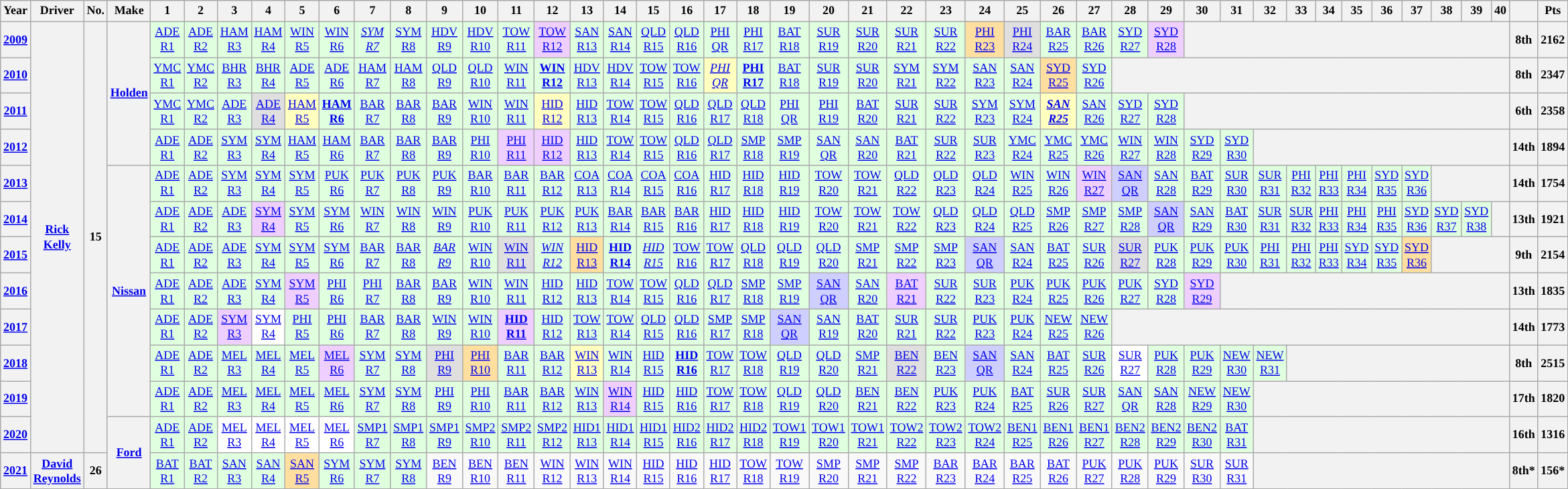<table class="wikitable mw-collapsible mw-collapsed" style="text-align:center; font-size:75%">
<tr>
<th>Year</th>
<th>Driver</th>
<th>No.</th>
<th>Make</th>
<th>1</th>
<th>2</th>
<th>3</th>
<th>4</th>
<th>5</th>
<th>6</th>
<th>7</th>
<th>8</th>
<th>9</th>
<th>10</th>
<th>11</th>
<th>12</th>
<th>13</th>
<th>14</th>
<th>15</th>
<th>16</th>
<th>17</th>
<th>18</th>
<th>19</th>
<th>20</th>
<th>21</th>
<th>22</th>
<th>23</th>
<th>24</th>
<th>25</th>
<th>26</th>
<th>27</th>
<th>28</th>
<th>29</th>
<th>30</th>
<th>31</th>
<th>32</th>
<th>33</th>
<th>34</th>
<th>35</th>
<th>36</th>
<th>37</th>
<th>38</th>
<th>39</th>
<th>40</th>
<th></th>
<th>Pts</th>
</tr>
<tr>
<th><a href='#'>2009</a></th>
<th rowspan=12><a href='#'>Rick Kelly</a></th>
<th rowspan=12>15</th>
<th rowspan=4><a href='#'>Holden</a></th>
<td style="background:#DFFFDF;"><a href='#'>ADE<br>R1</a><br></td>
<td style="background:#DFFFDF;"><a href='#'>ADE<br>R2</a><br></td>
<td style="background:#DFFFDF;"><a href='#'>HAM<br>R3</a><br></td>
<td style="background:#DFFFDF;"><a href='#'>HAM<br>R4</a><br></td>
<td style="background:#DFFFDF;"><a href='#'>WIN<br>R5</a><br></td>
<td style="background:#DFFFDF;"><a href='#'>WIN<br>R6</a><br></td>
<td style="background:#DFFFDF;"><em><a href='#'>SYM<br>R7</a></em><br></td>
<td style="background:#DFFFDF;"><a href='#'>SYM<br>R8</a><br></td>
<td style="background:#DFFFDF;"><a href='#'>HDV<br>R9</a><br></td>
<td style="background:#DFFFDF;"><a href='#'>HDV<br>R10</a><br></td>
<td style="background:#DFFFDF;"><a href='#'>TOW<br>R11</a><br></td>
<td style="background:#EFCFFF;"><a href='#'>TOW<br>R12</a><br></td>
<td style="background:#DFFFDF;"><a href='#'>SAN<br>R13</a><br></td>
<td style="background:#DFFFDF;"><a href='#'>SAN<br>R14</a><br></td>
<td style="background:#DFFFDF;"><a href='#'>QLD<br>R15</a><br></td>
<td style="background:#DFFFDF;"><a href='#'>QLD<br>R16</a><br></td>
<td style="background:#DFFFDF;"><a href='#'>PHI<br>QR</a><br></td>
<td style="background:#DFFFDF;"><a href='#'>PHI<br>R17</a><br></td>
<td style="background:#DFFFDF;"><a href='#'>BAT<br>R18</a><br></td>
<td style="background:#DFFFDF;"><a href='#'>SUR<br>R19</a><br></td>
<td style="background:#DFFFDF;"><a href='#'>SUR<br>R20</a><br></td>
<td style="background:#DFFFDF;"><a href='#'>SUR<br>R21</a><br></td>
<td style="background:#DFFFDF;"><a href='#'>SUR<br>R22</a><br></td>
<td style="background:#FFDF9F;"><a href='#'>PHI<br>R23</a><br></td>
<td style="background:#DFDFDF;"><a href='#'>PHI<br>R24</a><br></td>
<td style="background:#DFFFDF;"><a href='#'>BAR<br>R25</a><br></td>
<td style="background:#DFFFDF;"><a href='#'>BAR<br>R26</a><br></td>
<td style="background:#DFFFDF;"><a href='#'>SYD<br>R27</a><br></td>
<td style="background:#EFCFFF;"><a href='#'>SYD<br>R28</a><br></td>
<th colspan=11></th>
<th>8th</th>
<th>2162</th>
</tr>
<tr>
<th><a href='#'>2010</a></th>
<td style="background:#DFFFDF;"><a href='#'>YMC<br>R1</a><br></td>
<td style="background:#DFFFDF;"><a href='#'>YMC<br>R2</a><br></td>
<td style="background:#DFFFDF;"><a href='#'>BHR<br>R3</a><br></td>
<td style="background:#DFFFDF;"><a href='#'>BHR<br>R4</a><br></td>
<td style="background:#DFFFDF;"><a href='#'>ADE<br>R5</a><br></td>
<td style="background:#DFFFDF;"><a href='#'>ADE<br>R6</a><br></td>
<td style="background:#DFFFDF;"><a href='#'>HAM<br>R7</a><br></td>
<td style="background:#DFFFDF;"><a href='#'>HAM<br>R8</a><br></td>
<td style="background:#DFFFDF;"><a href='#'>QLD<br>R9</a><br></td>
<td style="background:#DFFFDF;"><a href='#'>QLD<br>R10</a><br></td>
<td style="background:#DFFFDF;"><a href='#'>WIN<br>R11</a><br></td>
<td style="background:#DFFFDF;"><strong><a href='#'>WIN<br>R12</a></strong><br></td>
<td style="background:#DFFFDF;"><a href='#'>HDV<br>R13</a><br></td>
<td style="background:#DFFFDF;"><a href='#'>HDV<br>R14</a><br></td>
<td style="background:#DFFFDF;"><a href='#'>TOW<br>R15</a><br></td>
<td style="background:#DFFFDF;"><a href='#'>TOW<br>R16</a><br></td>
<td style="background:#FFFFBF;"><em><a href='#'>PHI<br>QR</a></em><br></td>
<td style="background:#DFFFDF;"><strong><a href='#'>PHI<br>R17</a></strong><br></td>
<td style="background:#DFFFDF;"><a href='#'>BAT<br>R18</a><br></td>
<td style="background:#DFFFDF;"><a href='#'>SUR<br>R19</a><br></td>
<td style="background:#DFFFDF;"><a href='#'>SUR<br>R20</a><br></td>
<td style="background:#DFFFDF;"><a href='#'>SYM<br>R21</a><br></td>
<td style="background:#DFFFDF;"><a href='#'>SYM<br>R22</a><br></td>
<td style="background:#DFFFDF;"><a href='#'>SAN<br>R23</a><br></td>
<td style="background:#DFFFDF;"><a href='#'>SAN<br>R24</a><br></td>
<td style="background:#FFDF9F;"><a href='#'>SYD<br>R25</a><br></td>
<td style="background:#DFFFDF;"><a href='#'>SYD<br>R26</a><br></td>
<th colspan=13></th>
<th>8th</th>
<th>2347</th>
</tr>
<tr>
<th><a href='#'>2011</a></th>
<td style="background:#DFFFDF;"><a href='#'>YMC<br>R1</a><br></td>
<td style="background:#DFFFDF;"><a href='#'>YMC<br>R2</a><br></td>
<td style="background:#DFFFDF;"><a href='#'>ADE<br>R3</a><br></td>
<td style="background:#DFDFDF;"><a href='#'>ADE<br>R4</a><br></td>
<td style="background:#FFFFBF;"><a href='#'>HAM<br>R5</a><br></td>
<td style="background:#DFFFDF;"><strong><a href='#'>HAM<br>R6</a></strong><br></td>
<td style="background:#DFFFDF;"><a href='#'>BAR<br>R7</a><br></td>
<td style="background:#DFFFDF;"><a href='#'>BAR<br>R8</a><br></td>
<td style="background:#DFFFDF;"><a href='#'>BAR<br>R9</a><br></td>
<td style="background:#DFFFDF;"><a href='#'>WIN<br>R10</a><br></td>
<td style="background:#DFFFDF;"><a href='#'>WIN<br>R11</a><br></td>
<td style="background:#FFFFBF;"><a href='#'>HID<br>R12</a><br></td>
<td style="background:#DFFFDF;"><a href='#'>HID<br>R13</a><br></td>
<td style="background:#DFFFDF;"><a href='#'>TOW<br>R14</a><br></td>
<td style="background:#DFFFDF;"><a href='#'>TOW<br>R15</a><br></td>
<td style="background:#DFFFDF;"><a href='#'>QLD<br>R16</a><br></td>
<td style="background:#DFFFDF;"><a href='#'>QLD<br>R17</a><br></td>
<td style="background:#DFFFDF;"><a href='#'>QLD<br>R18</a><br></td>
<td style="background:#DFFFDF;"><a href='#'>PHI<br>QR</a><br></td>
<td style="background:#DFFFDF;"><a href='#'>PHI<br>R19</a><br></td>
<td style="background:#DFFFDF;"><a href='#'>BAT<br>R20</a><br></td>
<td style="background:#DFFFDF;"><a href='#'>SUR<br>R21</a><br></td>
<td style="background:#DFFFDF;"><a href='#'>SUR<br>R22</a><br></td>
<td style="background:#DFFFDF;"><a href='#'>SYM<br>R23</a><br></td>
<td style="background:#DFFFDF;"><a href='#'>SYM<br>R24</a><br></td>
<td style="background:#FFFFBF;"><strong><em><a href='#'>SAN<br>R25</a></em></strong><br></td>
<td style="background:#DFFFDF;"><a href='#'>SAN<br>R26</a><br></td>
<td style="background:#DFFFDF;"><a href='#'>SYD<br>R27</a><br></td>
<td style="background:#DFFFDF;"><a href='#'>SYD<br>R28</a><br></td>
<th colspan=11></th>
<th>6th</th>
<th>2358</th>
</tr>
<tr>
<th><a href='#'>2012</a></th>
<td style="background:#DFFFDF;"><a href='#'>ADE<br>R1</a><br></td>
<td style="background:#DFFFDF;"><a href='#'>ADE<br>R2</a><br></td>
<td style="background:#DFFFDF;"><a href='#'>SYM<br>R3</a><br></td>
<td style="background:#DFFFDF;"><a href='#'>SYM<br>R4</a><br></td>
<td style="background:#DFFFDF;"><a href='#'>HAM<br>R5</a><br></td>
<td style="background:#DFFFDF;"><a href='#'>HAM<br>R6</a><br></td>
<td style="background:#DFFFDF;"><a href='#'>BAR<br>R7</a><br></td>
<td style="background:#DFFFDF;"><a href='#'>BAR<br>R8</a><br></td>
<td style="background:#DFFFDF;"><a href='#'>BAR<br>R9</a><br></td>
<td style="background:#DFFFDF;"><a href='#'>PHI<br>R10</a><br></td>
<td style="background:#EFCFFF;"><a href='#'>PHI<br>R11</a><br></td>
<td style="background:#EFCFFF;"><a href='#'>HID<br>R12</a><br></td>
<td style="background:#DFFFDF;"><a href='#'>HID<br>R13</a><br></td>
<td style="background:#DFFFDF;"><a href='#'>TOW<br>R14</a><br></td>
<td style="background:#DFFFDF;"><a href='#'>TOW<br>R15</a><br></td>
<td style="background:#DFFFDF;"><a href='#'>QLD<br>R16</a><br></td>
<td style="background:#DFFFDF;"><a href='#'>QLD<br>R17</a><br></td>
<td style="background:#DFFFDF;"><a href='#'>SMP<br>R18</a><br></td>
<td style="background:#DFFFDF;"><a href='#'>SMP<br>R19</a><br></td>
<td style="background:#DFFFDF;"><a href='#'>SAN<br>QR</a><br></td>
<td style="background:#DFFFDF;"><a href='#'>SAN<br>R20</a><br></td>
<td style="background:#DFFFDF;"><a href='#'>BAT<br>R21</a><br></td>
<td style="background:#DFFFDF;"><a href='#'>SUR<br>R22</a><br></td>
<td style="background:#DFFFDF;"><a href='#'>SUR<br>R23</a><br></td>
<td style="background:#DFFFDF;"><a href='#'>YMC<br>R24</a><br></td>
<td style="background:#DFFFDF;"><a href='#'>YMC<br>R25</a><br></td>
<td style="background:#DFFFDF;"><a href='#'>YMC<br>R26</a><br></td>
<td style="background:#DFFFDF;"><a href='#'>WIN<br>R27</a><br></td>
<td style="background:#DFFFDF;"><a href='#'>WIN<br>R28</a><br></td>
<td style="background:#DFFFDF;"><a href='#'>SYD<br>R29</a><br></td>
<td style="background:#DFFFDF;"><a href='#'>SYD<br>R30</a><br></td>
<th colspan=9></th>
<th>14th</th>
<th>1894</th>
</tr>
<tr>
<th><a href='#'>2013</a></th>
<th rowspan=7><a href='#'>Nissan</a></th>
<td style="background:#DFFFDF;"><a href='#'>ADE<br>R1</a><br></td>
<td style="background:#DFFFDF;"><a href='#'>ADE<br>R2</a><br></td>
<td style="background:#DFFFDF;"><a href='#'>SYM<br>R3</a><br></td>
<td style="background:#DFFFDF;"><a href='#'>SYM<br>R4</a><br></td>
<td style="background:#DFFFDF;"><a href='#'>SYM<br>R5</a><br></td>
<td style="background:#DFFFDF;"><a href='#'>PUK<br>R6</a><br></td>
<td style="background:#DFFFDF;"><a href='#'>PUK<br>R7</a><br></td>
<td style="background:#DFFFDF;"><a href='#'>PUK<br>R8</a><br></td>
<td style="background:#DFFFDF;"><a href='#'>PUK<br>R9</a><br></td>
<td style="background:#DFFFDF;"><a href='#'>BAR<br>R10</a><br></td>
<td style="background:#DFFFDF;"><a href='#'>BAR<br>R11</a><br></td>
<td style="background:#DFFFDF;"><a href='#'>BAR<br>R12</a><br></td>
<td style="background:#DFFFDF;"><a href='#'>COA<br>R13</a><br></td>
<td style="background:#DFFFDF;"><a href='#'>COA<br>R14</a><br></td>
<td style="background:#DFFFDF;"><a href='#'>COA<br>R15</a><br></td>
<td style="background:#DFFFDF;"><a href='#'>COA<br>R16</a><br></td>
<td style="background:#DFFFDF;"><a href='#'>HID<br>R17</a><br></td>
<td style="background:#DFFFDF;"><a href='#'>HID<br>R18</a><br></td>
<td style="background:#DFFFDF;"><a href='#'>HID<br>R19</a><br></td>
<td style="background:#DFFFDF;"><a href='#'>TOW<br>R20</a><br></td>
<td style="background:#DFFFDF;"><a href='#'>TOW<br>R21</a><br></td>
<td style="background:#DFFFDF;"><a href='#'>QLD<br>R22</a><br></td>
<td style="background:#DFFFDF;"><a href='#'>QLD<br>R23</a><br></td>
<td style="background:#DFFFDF;"><a href='#'>QLD<br>R24</a><br></td>
<td style="background:#DFFFDF;"><a href='#'>WIN<br>R25</a><br></td>
<td style="background:#DFFFDF;"><a href='#'>WIN<br>R26</a><br></td>
<td style="background:#EFCFFF;"><a href='#'>WIN<br>R27</a><br></td>
<td style="background: #cfcfff"><a href='#'>SAN<br>QR</a><br></td>
<td style="background:#DFFFDF;"><a href='#'>SAN<br>R28</a><br></td>
<td style="background:#DFFFDF;"><a href='#'>BAT<br>R29</a><br></td>
<td style="background:#DFFFDF;"><a href='#'>SUR<br>R30</a><br></td>
<td style="background:#DFFFDF;"><a href='#'>SUR<br>R31</a><br></td>
<td style="background:#DFFFDF;"><a href='#'>PHI<br>R32</a><br></td>
<td style="background:#DFFFDF;"><a href='#'>PHI<br>R33</a><br></td>
<td style="background:#DFFFDF;"><a href='#'>PHI<br>R34</a><br></td>
<td style="background:#DFFFDF;"><a href='#'>SYD<br>R35</a><br></td>
<td style="background:#DFFFDF;"><a href='#'>SYD<br>R36</a><br></td>
<th colspan=3></th>
<th>14th</th>
<th>1754</th>
</tr>
<tr>
<th><a href='#'>2014</a></th>
<td style="background:#DFFFDF;"><a href='#'>ADE<br>R1</a><br></td>
<td style="background:#DFFFDF;"><a href='#'>ADE<br>R2</a><br></td>
<td style="background:#DFFFDF;"><a href='#'>ADE<br>R3</a><br></td>
<td style="background:#EFCFFF;"><a href='#'>SYM<br>R4</a><br></td>
<td style="background:#DFFFDF;"><a href='#'>SYM<br>R5</a><br></td>
<td style="background:#DFFFDF;"><a href='#'>SYM<br>R6</a><br></td>
<td style="background:#DFFFDF;"><a href='#'>WIN<br>R7</a><br></td>
<td style="background:#DFFFDF;"><a href='#'>WIN<br>R8</a><br></td>
<td style="background:#DFFFDF;"><a href='#'>WIN<br>R9</a><br></td>
<td style="background:#DFFFDF;"><a href='#'>PUK<br>R10</a><br></td>
<td style="background:#DFFFDF;"><a href='#'>PUK<br>R11</a><br></td>
<td style="background:#DFFFDF;"><a href='#'>PUK<br>R12</a><br></td>
<td style="background:#DFFFDF;"><a href='#'>PUK<br>R13</a><br></td>
<td style="background:#DFFFDF;"><a href='#'>BAR<br>R14</a><br></td>
<td style="background:#DFFFDF;"><a href='#'>BAR<br>R15</a><br></td>
<td style="background:#DFFFDF;"><a href='#'>BAR<br>R16</a><br></td>
<td style="background:#DFFFDF;"><a href='#'>HID<br>R17</a><br></td>
<td style="background:#DFFFDF;"><a href='#'>HID<br>R18</a><br></td>
<td style="background:#DFFFDF;"><a href='#'>HID<br>R19</a><br></td>
<td style="background:#DFFFDF;"><a href='#'>TOW<br>R20</a><br></td>
<td style="background:#DFFFDF;"><a href='#'>TOW<br>R21</a><br></td>
<td style="background:#DFFFDF;"><a href='#'>TOW<br>R22</a><br></td>
<td style="background:#DFFFDF;"><a href='#'>QLD<br>R23</a><br></td>
<td style="background:#DFFFDF;"><a href='#'>QLD<br>R24</a><br></td>
<td style="background:#DFFFDF;"><a href='#'>QLD<br>R25</a><br></td>
<td style="background:#DFFFDF;"><a href='#'>SMP<br>R26</a><br></td>
<td style="background:#DFFFDF;"><a href='#'>SMP<br>R27</a><br></td>
<td style="background:#DFFFDF;"><a href='#'>SMP<br>R28</a><br></td>
<td style="background: #cfcfff"><a href='#'>SAN<br>QR</a><br></td>
<td style="background:#DFFFDF;"><a href='#'>SAN<br>R29</a><br></td>
<td style="background:#DFFFDF;"><a href='#'>BAT<br>R30</a><br></td>
<td style="background:#DFFFDF;"><a href='#'>SUR<br>R31</a><br></td>
<td style="background:#DFFFDF;"><a href='#'>SUR<br>R32</a><br></td>
<td style="background:#DFFFDF;"><a href='#'>PHI<br>R33</a><br></td>
<td style="background:#DFFFDF;"><a href='#'>PHI<br>R34</a><br></td>
<td style="background:#DFFFDF;"><a href='#'>PHI<br>R35</a><br></td>
<td style="background:#DFFFDF;"><a href='#'>SYD<br>R36</a><br></td>
<td style="background:#DFFFDF;"><a href='#'>SYD<br>R37</a><br></td>
<td style="background:#DFFFDF;"><a href='#'>SYD<br>R38</a><br></td>
<th colspan=1></th>
<th>13th</th>
<th>1921</th>
</tr>
<tr>
<th><a href='#'>2015</a></th>
<td style="background:#DFFFDF;"><a href='#'>ADE<br>R1</a><br></td>
<td style="background:#DFFFDF;"><a href='#'>ADE<br>R2</a><br></td>
<td style="background:#DFFFDF;"><a href='#'>ADE<br>R3</a><br></td>
<td style="background:#DFFFDF;"><a href='#'>SYM<br>R4</a><br></td>
<td style="background:#DFFFDF;"><a href='#'>SYM<br>R5</a><br></td>
<td style="background:#DFFFDF;"><a href='#'>SYM<br>R6</a><br></td>
<td style="background:#DFFFDF;"><a href='#'>BAR<br>R7</a><br></td>
<td style="background:#DFFFDF;"><a href='#'>BAR<br>R8</a><br></td>
<td style="background:#DFFFDF;"><em><a href='#'>BAR<br>R9</a></em><br></td>
<td style="background:#DFFFDF;"><a href='#'>WIN<br>R10</a><br></td>
<td style="background:#DFDFDF;"><a href='#'>WIN<br>R11</a><br></td>
<td style="background:#DFFFDF;"><em><a href='#'>WIN<br>R12</a></em><br></td>
<td style="background:#FFDF9F;"><a href='#'>HID<br>R13</a><br></td>
<td style="background:#DFFFDF;"><strong><a href='#'>HID<br>R14</a></strong><br></td>
<td style="background:#DFFFDF;"><em><a href='#'>HID<br>R15</a></em><br></td>
<td style="background:#DFFFDF;"><a href='#'>TOW<br>R16</a><br></td>
<td style="background:#DFFFDF;"><a href='#'>TOW<br>R17</a><br></td>
<td style="background:#DFFFDF;"><a href='#'>QLD<br>R18</a><br></td>
<td style="background:#DFFFDF;"><a href='#'>QLD<br>R19</a><br></td>
<td style="background:#DFFFDF;"><a href='#'>QLD<br>R20</a><br></td>
<td style="background:#DFFFDF;"><a href='#'>SMP<br>R21</a><br></td>
<td style="background:#DFFFDF;"><a href='#'>SMP<br>R22</a><br></td>
<td style="background:#DFFFDF;"><a href='#'>SMP<br>R23</a><br></td>
<td style="background: #cfcfff"><a href='#'>SAN<br>QR</a><br></td>
<td style="background:#DFFFDF;"><a href='#'>SAN<br>R24</a><br></td>
<td style="background:#DFFFDF;"><a href='#'>BAT<br>R25</a><br></td>
<td style="background:#DFFFDF;"><a href='#'>SUR<br>R26</a><br></td>
<td style="background:#DFDFDF;"><a href='#'>SUR<br>R27</a><br></td>
<td style="background:#DFFFDF;"><a href='#'>PUK<br>R28</a><br></td>
<td style="background:#DFFFDF;"><a href='#'>PUK<br>R29</a><br></td>
<td style="background:#DFFFDF;"><a href='#'>PUK<br>R30</a><br></td>
<td style="background:#DFFFDF;"><a href='#'>PHI<br>R31</a><br></td>
<td style="background:#DFFFDF;"><a href='#'>PHI<br>R32</a><br></td>
<td style="background:#DFFFDF;"><a href='#'>PHI<br>R33</a><br></td>
<td style="background:#DFFFDF;"><a href='#'>SYD<br>R34</a><br></td>
<td style="background:#DFFFDF;"><a href='#'>SYD<br>R35</a><br></td>
<td style="background:#FFDF9F;"><a href='#'>SYD<br>R36</a><br></td>
<th colspan=3></th>
<th>9th</th>
<th>2154</th>
</tr>
<tr>
<th><a href='#'>2016</a></th>
<td style="background:#DFFFDF;"><a href='#'>ADE<br>R1</a><br></td>
<td style="background:#DFFFDF;"><a href='#'>ADE<br>R2</a><br></td>
<td style="background:#DFFFDF;"><a href='#'>ADE<br>R3</a><br></td>
<td style="background:#DFFFDF;"><a href='#'>SYM<br>R4</a><br></td>
<td style="background:#EFCFFF;"><a href='#'>SYM<br>R5</a><br></td>
<td style="background:#DFFFDF;"><a href='#'>PHI<br>R6</a><br></td>
<td style="background:#DFFFDF;"><a href='#'>PHI<br>R7</a><br></td>
<td style="background:#DFFFDF;"><a href='#'>BAR<br>R8</a><br></td>
<td style="background:#DFFFDF;"><a href='#'>BAR<br>R9</a><br></td>
<td style="background:#DFFFDF;"><a href='#'>WIN<br>R10</a><br></td>
<td style="background:#DFFFDF;"><a href='#'>WIN<br>R11</a><br></td>
<td style="background:#DFFFDF;"><a href='#'>HID<br>R12</a><br></td>
<td style="background:#DFFFDF;"><a href='#'>HID<br>R13</a><br></td>
<td style="background:#DFFFDF;"><a href='#'>TOW<br>R14</a><br></td>
<td style="background:#DFFFDF;"><a href='#'>TOW<br>R15</a><br></td>
<td style="background:#DFFFDF;"><a href='#'>QLD<br>R16</a><br></td>
<td style="background:#DFFFDF;"><a href='#'>QLD<br>R17</a><br></td>
<td style="background:#DFFFDF;"><a href='#'>SMP<br>R18</a><br></td>
<td style="background:#DFFFDF;"><a href='#'>SMP<br>R19</a><br></td>
<td style="background: #cfcfff"><a href='#'>SAN<br>QR</a><br></td>
<td style="background:#DFFFDF;"><a href='#'>SAN<br>R20</a><br></td>
<td style="background:#EFCFFF;"><a href='#'>BAT<br>R21</a><br></td>
<td style="background:#DFFFDF;"><a href='#'>SUR<br>R22</a><br></td>
<td style="background:#DFFFDF;"><a href='#'>SUR<br>R23</a><br></td>
<td style="background:#DFFFDF;"><a href='#'>PUK<br>R24</a><br></td>
<td style="background:#DFFFDF;"><a href='#'>PUK<br>R25</a><br></td>
<td style="background:#DFFFDF;"><a href='#'>PUK<br>R26</a><br></td>
<td style="background:#DFFFDF;"><a href='#'>PUK<br>R27</a><br></td>
<td style="background:#DFFFDF;"><a href='#'>SYD<br>R28</a><br></td>
<td style="background:#EFCFFF;"><a href='#'>SYD<br>R29</a><br></td>
<th colspan=10></th>
<th>13th</th>
<th>1835</th>
</tr>
<tr>
<th><a href='#'>2017</a></th>
<td style="background: #dfffdf"><a href='#'>ADE<br>R1</a><br></td>
<td style="background: #dfffdf"><a href='#'>ADE<br>R2</a><br></td>
<td style="background: #efcfff"><a href='#'>SYM<br>R3</a><br></td>
<td style="background: #ffffff"><a href='#'>SYM<br>R4</a><br></td>
<td style="background: #dfffdf"><a href='#'>PHI<br>R5</a><br></td>
<td style="background: #dfffdf"><a href='#'>PHI<br>R6</a><br></td>
<td style="background: #dfffdf"><a href='#'>BAR<br>R7</a><br></td>
<td style="background: #dfffdf"><a href='#'>BAR<br>R8</a><br></td>
<td style="background: #dfffdf"><a href='#'>WIN<br>R9</a><br></td>
<td style="background: #dfffdf"><a href='#'>WIN<br>R10</a><br></td>
<td style="background: #efcfff"><strong><a href='#'>HID<br>R11</a></strong><br></td>
<td style="background: #dfffdf"><a href='#'>HID<br>R12</a><br></td>
<td style="background: #dfffdf"><a href='#'>TOW<br>R13</a><br></td>
<td style="background: #dfffdf"><a href='#'>TOW<br>R14</a><br></td>
<td style="background: #dfffdf"><a href='#'>QLD<br>R15</a><br></td>
<td style="background: #dfffdf"><a href='#'>QLD<br>R16</a><br></td>
<td style="background: #dfffdf"><a href='#'>SMP<br>R17</a><br></td>
<td style="background: #dfffdf"><a href='#'>SMP<br>R18</a><br></td>
<td style="background: #cfcfff"><a href='#'>SAN<br>QR</a><br></td>
<td style="background: #dfffdf"><a href='#'>SAN<br>R19</a><br></td>
<td style="background: #dfffdf"><a href='#'>BAT<br>R20</a><br></td>
<td style="background: #dfffdf"><a href='#'>SUR<br>R21</a><br></td>
<td style="background: #dfffdf"><a href='#'>SUR<br>R22</a><br></td>
<td style="background: #dfffdf"><a href='#'>PUK<br>R23</a><br></td>
<td style="background: #dfffdf"><a href='#'>PUK<br>R24</a><br></td>
<td style="background: #dfffdf"><a href='#'>NEW<br>R25</a><br></td>
<td style="background: #dfffdf"><a href='#'>NEW<br>R26</a><br></td>
<th colspan=13></th>
<th>14th</th>
<th>1773</th>
</tr>
<tr>
<th><a href='#'>2018</a></th>
<td style="background: #dfffdf"><a href='#'>ADE<br>R1</a><br></td>
<td style="background: #dfffdf"><a href='#'>ADE<br>R2</a><br></td>
<td style="background: #dfffdf"><a href='#'>MEL<br>R3</a><br></td>
<td style="background: #dfffdf"><a href='#'>MEL<br>R4</a><br></td>
<td style="background: #dfffdf"><a href='#'>MEL<br>R5</a><br></td>
<td style="background: #efcfff"><a href='#'>MEL<br>R6</a><br></td>
<td style="background: #dfffdf"><a href='#'>SYM<br>R7</a><br></td>
<td style="background: #dfffdf"><a href='#'>SYM<br>R8</a><br></td>
<td style="background: #dfdfdf"><a href='#'>PHI<br>R9</a><br></td>
<td style="background: #ffdf9f"><a href='#'>PHI<br>R10</a><br></td>
<td style="background: #dfffdf"><a href='#'>BAR<br>R11</a><br></td>
<td style="background: #dfffdf"><a href='#'>BAR<br>R12</a><br></td>
<td style="background: #ffffbf"><a href='#'>WIN<br>R13</a><br></td>
<td style="background: #dfffdf"><a href='#'>WIN<br>R14</a><br></td>
<td style="background: #dfffdf"><a href='#'>HID<br>R15</a><br></td>
<td style="background: #dfffdf"><strong><a href='#'>HID<br>R16</a><br></strong></td>
<td style="background: #dfffdf"><a href='#'>TOW<br>R17</a><br></td>
<td style="background: #dfffdf"><a href='#'>TOW<br>R18</a><br></td>
<td style="background: #dfffdf"><a href='#'>QLD<br>R19</a><br></td>
<td style="background: #dfffdf"><a href='#'>QLD<br>R20</a><br></td>
<td style="background: #dfffdf"><a href='#'>SMP<br>R21</a><br></td>
<td style="background: #dfdfdf"><a href='#'>BEN<br>R22</a><br></td>
<td style="background: #dfffdf"><a href='#'>BEN<br>R23</a><br></td>
<td style="background: #cfcfff"><a href='#'>SAN<br>QR</a><br></td>
<td style="background: #dfffdf"><a href='#'>SAN<br>R24</a><br></td>
<td style="background: #dfffdf"><a href='#'>BAT<br>R25</a><br></td>
<td style="background: #dfffdf"><a href='#'>SUR<br>R26</a><br></td>
<td style="background: #ffffff"><a href='#'>SUR<br>R27</a><br></td>
<td style="background: #dfffdf"><a href='#'>PUK<br>R28</a><br></td>
<td style="background: #dfffdf"><a href='#'>PUK<br>R29</a><br></td>
<td style="background: #dfffdf"><a href='#'>NEW<br>R30</a><br></td>
<td style="background: #dfffdf"><a href='#'>NEW<br>R31</a><br></td>
<th colspan=8></th>
<th>8th</th>
<th>2515</th>
</tr>
<tr>
<th><a href='#'>2019</a></th>
<td style="background: #dfffdf"><a href='#'>ADE<br>R1</a><br></td>
<td style="background: #dfffdf"><a href='#'>ADE<br>R2</a><br></td>
<td style="background: #dfffdf"><a href='#'>MEL<br>R3</a><br></td>
<td style="background: #dfffdf"><a href='#'>MEL<br>R4</a><br></td>
<td style="background: #dfffdf"><a href='#'>MEL<br>R5</a><br></td>
<td style="background: #dfffdf"><a href='#'>MEL<br>R6</a><br></td>
<td style="background: #dfffdf"><a href='#'>SYM<br>R7</a><br></td>
<td style="background: #dfffdf"><a href='#'>SYM<br>R8</a><br></td>
<td style="background: #dfffdf"><a href='#'>PHI<br>R9</a><br></td>
<td style="background: #dfffdf"><a href='#'>PHI<br>R10</a><br></td>
<td style="background: #dfffdf"><a href='#'>BAR<br>R11</a><br></td>
<td style="background: #dfffdf"><a href='#'>BAR<br>R12</a><br></td>
<td style="background: #dfffdf"><a href='#'>WIN<br>R13</a><br></td>
<td style="background: #efcfff"><a href='#'>WIN<br>R14</a><br></td>
<td style="background: #dfffdf"><a href='#'>HID<br>R15</a><br></td>
<td style="background: #dfffdf"><a href='#'>HID<br>R16</a><br></td>
<td style="background: #dfffdf"><a href='#'>TOW<br>R17</a><br></td>
<td style="background: #dfffdf"><a href='#'>TOW<br>R18</a><br></td>
<td style="background: #dfffdf"><a href='#'>QLD<br>R19</a><br></td>
<td style="background: #dfffdf"><a href='#'>QLD<br>R20</a><br></td>
<td style="background: #dfffdf"><a href='#'>BEN<br>R21</a><br></td>
<td style="background: #dfffdf"><a href='#'>BEN<br>R22</a><br></td>
<td style="background: #dfffdf"><a href='#'>PUK<br>R23</a><br></td>
<td style="background: #dfffdf"><a href='#'>PUK<br>R24</a><br></td>
<td style="background: #dfffdf"><a href='#'>BAT<br>R25</a><br></td>
<td style="background: #dfffdf"><a href='#'>SUR<br>R26</a><br></td>
<td style="background: #dfffdf"><a href='#'>SUR<br>R27</a><br></td>
<td style="background: #dfffdf"><a href='#'>SAN<br>QR</a><br></td>
<td style="background: #dfffdf"><a href='#'>SAN<br>R28</a><br></td>
<td style="background: #dfffdf"><a href='#'>NEW<br>R29</a><br></td>
<td style="background: #dfffdf"><a href='#'>NEW<br>R30</a><br></td>
<th colspan=9></th>
<th>17th</th>
<th>1820</th>
</tr>
<tr>
<th><a href='#'>2020</a></th>
<th rowspan=2><a href='#'>Ford</a></th>
<td style="background: #dfffdf"><a href='#'>ADE<br>R1</a><br></td>
<td style="background: #dfffdf"><a href='#'>ADE<br>R2</a><br></td>
<td style="background: #ffffff"><a href='#'>MEL<br>R3</a><br></td>
<td style="background: #ffffff"><a href='#'>MEL<br>R4</a><br></td>
<td style="background: #ffffff"><a href='#'>MEL<br>R5</a><br></td>
<td style="background: #ffffff"><a href='#'>MEL<br>R6</a><br></td>
<td style="background: #dfffdf"><a href='#'>SMP1<br>R7</a><br></td>
<td style="background: #dfffdf"><a href='#'>SMP1<br>R8</a><br></td>
<td style="background: #dfffdf"><a href='#'>SMP1<br>R9</a><br></td>
<td style="background: #dfffdf"><a href='#'>SMP2<br>R10</a><br></td>
<td style="background: #dfffdf"><a href='#'>SMP2<br>R11</a><br></td>
<td style="background: #dfffdf"><a href='#'>SMP2<br>R12</a><br></td>
<td style="background: #dfffdf"><a href='#'>HID1<br>R13</a><br></td>
<td style="background: #dfffdf"><a href='#'>HID1<br>R14</a><br></td>
<td style="background: #dfffdf"><a href='#'>HID1<br>R15</a><br></td>
<td style="background: #dfffdf"><a href='#'>HID2<br>R16</a><br></td>
<td style="background: #dfffdf"><a href='#'>HID2<br>R17</a><br></td>
<td style="background: #dfffdf"><a href='#'>HID2<br>R18</a><br></td>
<td style="background: #dfffdf"><a href='#'>TOW1<br>R19</a><br></td>
<td style="background: #dfffdf"><a href='#'>TOW1<br>R20</a><br></td>
<td style="background: #dfffdf"><a href='#'>TOW1<br>R21</a><br></td>
<td style="background: #dfffdf"><a href='#'>TOW2<br>R22</a><br></td>
<td style="background: #dfffdf"><a href='#'>TOW2<br>R23</a><br></td>
<td style="background: #dfffdf"><a href='#'>TOW2<br>R24</a><br></td>
<td style="background: #dfffdf"><a href='#'>BEN1<br>R25</a><br></td>
<td style="background: #dfffdf"><a href='#'>BEN1<br>R26</a><br></td>
<td style="background: #dfffdf"><a href='#'>BEN1<br>R27</a><br></td>
<td style="background: #dfffdf"><a href='#'>BEN2<br>R28</a><br></td>
<td style="background: #dfffdf"><a href='#'>BEN2<br>R29</a><br></td>
<td style="background: #dfffdf"><a href='#'>BEN2<br>R30</a><br></td>
<td style="background: #dfffdf"><a href='#'>BAT<br>R31</a><br></td>
<th colspan=9></th>
<th>16th</th>
<th>1316</th>
</tr>
<tr>
<th><a href='#'>2021</a></th>
<th><a href='#'>David Reynolds</a></th>
<th>26</th>
<td style="background: #dfffdf"><a href='#'>BAT<br>R1</a><br></td>
<td style="background: #dfffdf"><a href='#'>BAT<br>R2</a><br></td>
<td style="background: #dfffdf"><a href='#'>SAN<br>R3</a><br></td>
<td style="background: #dfffdf"><a href='#'>SAN<br>R4</a><br></td>
<td style="background: #ffdf9f"><a href='#'>SAN<br>R5</a><br></td>
<td style="background: #dfffdf"><a href='#'>SYM<br>R6</a><br></td>
<td style="background: #dfffdf"><a href='#'>SYM<br>R7</a><br></td>
<td style="background: #dfffdf"><a href='#'>SYM<br>R8</a><br></td>
<td><a href='#'>BEN<br>R9</a><br></td>
<td><a href='#'>BEN<br>R10</a><br></td>
<td><a href='#'>BEN<br>R11</a><br></td>
<td><a href='#'>WIN<br>R12</a><br></td>
<td><a href='#'>WIN<br>R13</a><br></td>
<td><a href='#'>WIN<br>R14</a><br></td>
<td><a href='#'>HID<br>R15</a><br></td>
<td><a href='#'>HID<br>R16</a><br></td>
<td><a href='#'>HID<br>R17</a><br></td>
<td><a href='#'>TOW<br>R18</a><br></td>
<td><a href='#'>TOW<br>R19</a><br></td>
<td><a href='#'>SMP<br>R20</a><br></td>
<td><a href='#'>SMP<br>R21</a><br></td>
<td><a href='#'>SMP<br>R22</a><br></td>
<td><a href='#'>BAR<br>R23</a><br></td>
<td><a href='#'>BAR<br>R24</a><br></td>
<td><a href='#'>BAR<br>R25</a><br></td>
<td><a href='#'>BAT<br>R26</a><br></td>
<td><a href='#'>PUK<br>R27</a><br></td>
<td><a href='#'>PUK<br>R28</a><br></td>
<td><a href='#'>PUK<br>R29</a><br></td>
<td><a href='#'>SUR<br>R30</a><br></td>
<td><a href='#'>SUR<br>R31</a><br></td>
<th colspan=9></th>
<th>8th*</th>
<th>156*</th>
</tr>
</table>
